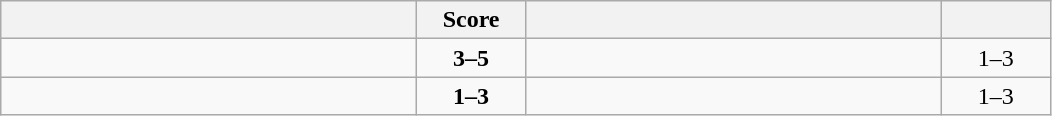<table class="wikitable" style="text-align: center; ">
<tr>
<th align="right" width="270"></th>
<th width="65">Score</th>
<th align="left" width="270"></th>
<th width="65"></th>
</tr>
<tr>
<td align="left"></td>
<td><strong>3–5</strong></td>
<td align="left"><strong></strong></td>
<td>1–3 <strong></strong></td>
</tr>
<tr>
<td align="left"></td>
<td><strong>1–3</strong></td>
<td align="left"><strong></strong></td>
<td>1–3 <strong></strong></td>
</tr>
</table>
